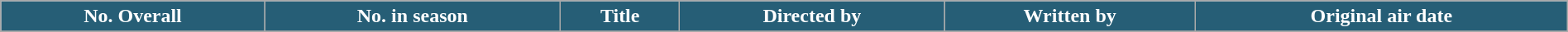<table class="wikitable plainrowheaders" width="100%" style="margin-right: 0;">
<tr>
<th style="background:#265E76; color:#fff;">No. Overall</th>
<th style="background:#265E76; color:#fff;">No. in season</th>
<th style="background:#265E76; color:#fff;">Title</th>
<th style="background:#265E76; color:#fff;">Directed by</th>
<th style="background:#265E76; color:#fff;">Written by</th>
<th style="background:#265E76; color:#fff;">Original air date</th>
</tr>
<tr>
</tr>
</table>
